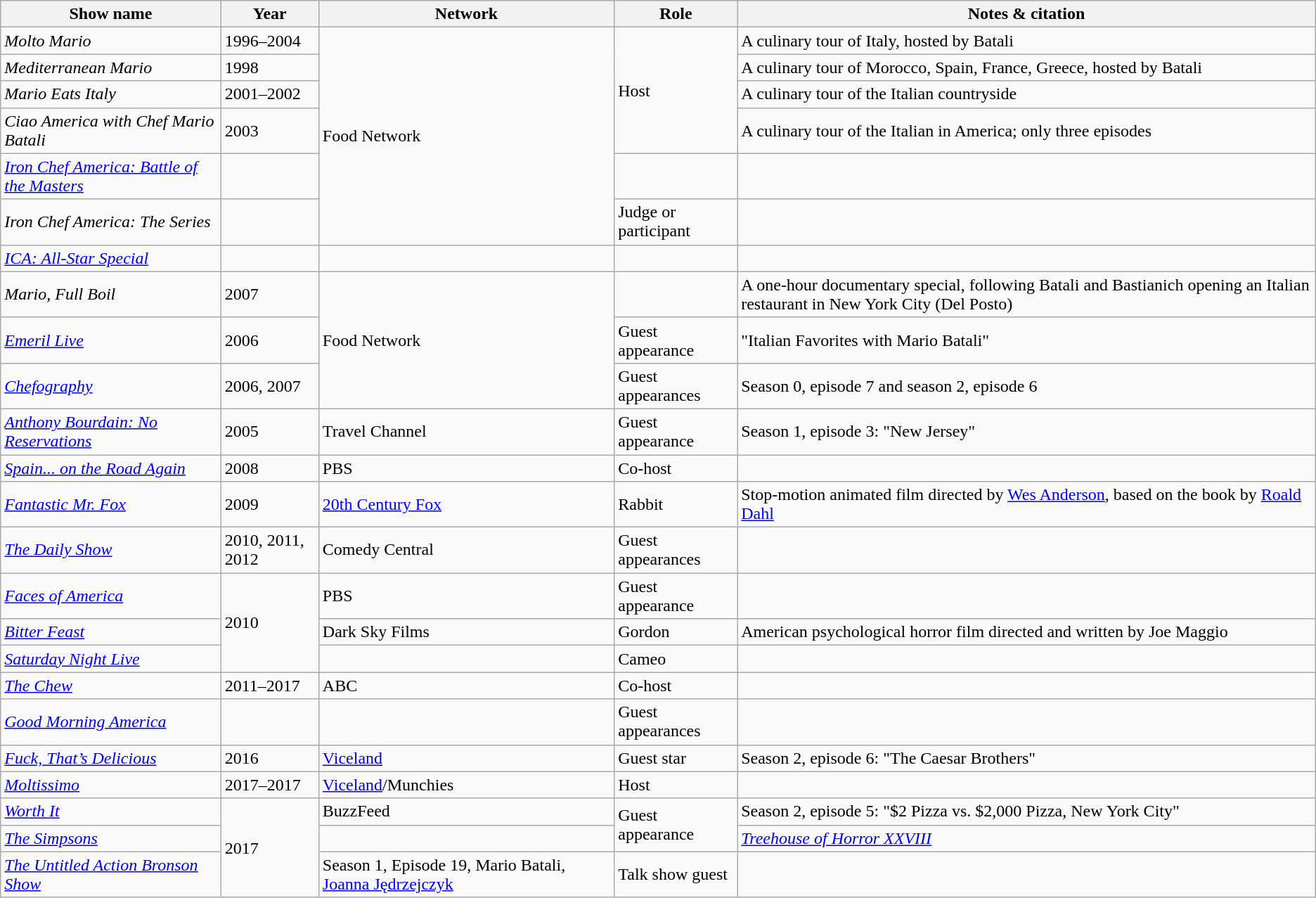<table class="wikitable sortable">
<tr>
<th>Show name</th>
<th>Year</th>
<th>Network</th>
<th>Role</th>
<th>Notes & citation</th>
</tr>
<tr>
<td><em>Molto Mario</em></td>
<td>1996–2004</td>
<td rowspan="6">Food Network</td>
<td rowspan="4">Host</td>
<td>A culinary tour of Italy, hosted by Batali</td>
</tr>
<tr>
<td><em>Mediterranean Mario</em></td>
<td>1998</td>
<td>A culinary tour of Morocco, Spain, France, Greece, hosted by Batali</td>
</tr>
<tr>
<td><em>Mario Eats Italy</em></td>
<td>2001–2002</td>
<td>A culinary tour of the Italian countryside</td>
</tr>
<tr>
<td><em>Ciao America with Chef Mario Batali</em></td>
<td>2003</td>
<td>A culinary tour of the Italian in America; only three episodes</td>
</tr>
<tr>
<td><em><a href='#'>Iron Chef America: Battle of the Masters</a></em></td>
<td></td>
<td></td>
<td></td>
</tr>
<tr>
<td><em>Iron Chef America: The Series</em></td>
<td></td>
<td>Judge or participant</td>
<td></td>
</tr>
<tr>
<td><em><a href='#'>ICA: All-Star Special</a></em></td>
<td></td>
<td></td>
<td></td>
<td></td>
</tr>
<tr>
<td><em>Mario, Full Boil</em></td>
<td>2007</td>
<td rowspan="3">Food Network</td>
<td></td>
<td>A one-hour documentary special, following Batali and Bastianich opening an Italian restaurant in New York City (Del Posto)</td>
</tr>
<tr>
<td><em><a href='#'>Emeril Live</a></em></td>
<td>2006</td>
<td>Guest appearance</td>
<td>"Italian Favorites with Mario Batali"</td>
</tr>
<tr>
<td><em><a href='#'>Chefography</a></em></td>
<td>2006, 2007</td>
<td>Guest appearances</td>
<td>Season 0, episode 7 and season 2, episode 6</td>
</tr>
<tr>
<td><em><a href='#'>Anthony Bourdain: No Reservations</a></em></td>
<td>2005</td>
<td>Travel Channel</td>
<td>Guest appearance</td>
<td>Season 1, episode 3: "New Jersey"</td>
</tr>
<tr>
<td><em><a href='#'>Spain... on the Road Again</a></em></td>
<td>2008</td>
<td>PBS</td>
<td>Co-host</td>
<td></td>
</tr>
<tr>
<td><em><a href='#'>Fantastic Mr. Fox</a></em></td>
<td>2009</td>
<td><a href='#'>20th Century Fox</a></td>
<td>Rabbit</td>
<td>Stop-motion animated film directed by <a href='#'>Wes Anderson</a>, based on the book by <a href='#'>Roald Dahl</a></td>
</tr>
<tr>
<td><em><a href='#'>The Daily Show</a></em></td>
<td>2010, 2011, 2012</td>
<td>Comedy Central</td>
<td>Guest appearances</td>
<td></td>
</tr>
<tr>
<td><em><a href='#'>Faces of America</a></em></td>
<td rowspan="3">2010</td>
<td>PBS</td>
<td>Guest appearance</td>
<td></td>
</tr>
<tr>
<td><em><a href='#'>Bitter Feast</a></em></td>
<td>Dark Sky Films</td>
<td>Gordon</td>
<td>American psychological horror film directed and written by Joe Maggio</td>
</tr>
<tr>
<td><em><a href='#'>Saturday Night Live</a></em></td>
<td></td>
<td>Cameo</td>
<td></td>
</tr>
<tr>
<td><em><a href='#'>The Chew</a></em></td>
<td>2011–2017</td>
<td>ABC</td>
<td>Co-host</td>
<td></td>
</tr>
<tr>
<td><em><a href='#'>Good Morning America</a></em></td>
<td></td>
<td></td>
<td>Guest appearances</td>
<td></td>
</tr>
<tr>
<td><em><a href='#'>Fuck, That’s Delicious</a></em></td>
<td>2016</td>
<td><a href='#'>Viceland</a></td>
<td>Guest star</td>
<td>Season 2, episode 6: "The Caesar Brothers"</td>
</tr>
<tr>
<td><em><a href='#'>Moltissimo</a></em></td>
<td>2017–2017</td>
<td><a href='#'>Viceland</a>/Munchies</td>
<td>Host</td>
<td></td>
</tr>
<tr>
<td><em><a href='#'>Worth It</a></em></td>
<td rowspan="3">2017</td>
<td>BuzzFeed</td>
<td rowspan="2">Guest appearance</td>
<td>Season 2, episode 5: "$2 Pizza vs. $2,000 Pizza, New York City"</td>
</tr>
<tr>
<td><em><a href='#'>The Simpsons</a></em></td>
<td></td>
<td><em><a href='#'>Treehouse of Horror XXVIII</a></em></td>
</tr>
<tr>
<td><em><a href='#'>The Untitled Action Bronson Show</a></em></td>
<td>Season 1, Episode 19, Mario Batali, <a href='#'>Joanna Jędrzejczyk</a></td>
<td>Talk show guest</td>
<td></td>
</tr>
</table>
